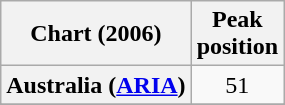<table class="wikitable sortable plainrowheaders" style="text-align:center">
<tr>
<th scope="col">Chart (2006)</th>
<th scope="col">Peak<br>position</th>
</tr>
<tr>
<th scope="row">Australia (<a href='#'>ARIA</a>)</th>
<td>51</td>
</tr>
<tr>
</tr>
<tr>
</tr>
<tr>
</tr>
<tr>
</tr>
<tr>
</tr>
<tr>
</tr>
</table>
